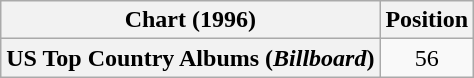<table class="wikitable plainrowheaders" style="text-align:center">
<tr>
<th scope="col">Chart (1996)</th>
<th scope="col">Position</th>
</tr>
<tr>
<th scope="row">US Top Country Albums (<em>Billboard</em>)</th>
<td>56</td>
</tr>
</table>
